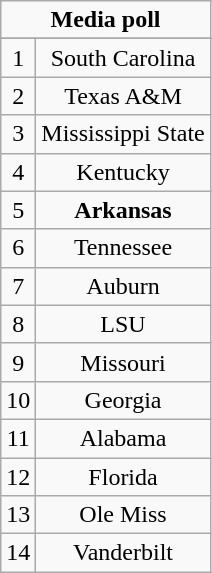<table class="wikitable">
<tr align="center">
<td align="center" Colspan="3"><strong>Media poll</strong></td>
</tr>
<tr align="center">
</tr>
<tr align="center">
<td>1</td>
<td>South Carolina</td>
</tr>
<tr align="center">
<td>2</td>
<td>Texas A&M</td>
</tr>
<tr align="center">
<td>3</td>
<td>Mississippi State</td>
</tr>
<tr align="center">
<td>4</td>
<td>Kentucky</td>
</tr>
<tr align="center">
<td>5</td>
<td><strong>Arkansas</strong></td>
</tr>
<tr align="center">
<td>6</td>
<td>Tennessee</td>
</tr>
<tr align="center">
<td>7</td>
<td>Auburn</td>
</tr>
<tr align="center">
<td>8</td>
<td>LSU</td>
</tr>
<tr align="center">
<td>9</td>
<td>Missouri</td>
</tr>
<tr align="center">
<td>10</td>
<td>Georgia</td>
</tr>
<tr align="center">
<td>11</td>
<td>Alabama</td>
</tr>
<tr align="center">
<td>12</td>
<td>Florida</td>
</tr>
<tr align="center">
<td>13</td>
<td>Ole Miss</td>
</tr>
<tr align="center">
<td>14</td>
<td>Vanderbilt</td>
</tr>
</table>
